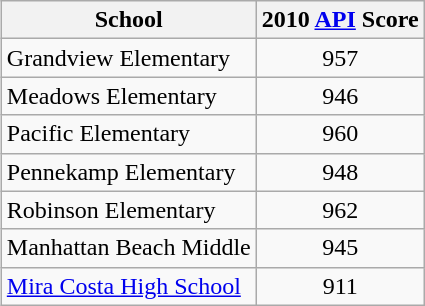<table class="wikitable" style="float:right;">
<tr>
<th ->School</th>
<th>2010 <a href='#'>API</a> Score</th>
</tr>
<tr>
<td>Grandview Elementary</td>
<td style="text-align:center;">957</td>
</tr>
<tr>
<td>Meadows Elementary</td>
<td style="text-align:center;">946</td>
</tr>
<tr>
<td>Pacific Elementary</td>
<td style="text-align:center;">960</td>
</tr>
<tr>
<td>Pennekamp Elementary</td>
<td style="text-align:center;">948</td>
</tr>
<tr>
<td>Robinson Elementary</td>
<td style="text-align:center;">962</td>
</tr>
<tr>
<td>Manhattan Beach Middle</td>
<td style="text-align:center;">945</td>
</tr>
<tr>
<td><a href='#'>Mira Costa High School</a></td>
<td style="text-align:center;">911</td>
</tr>
</table>
